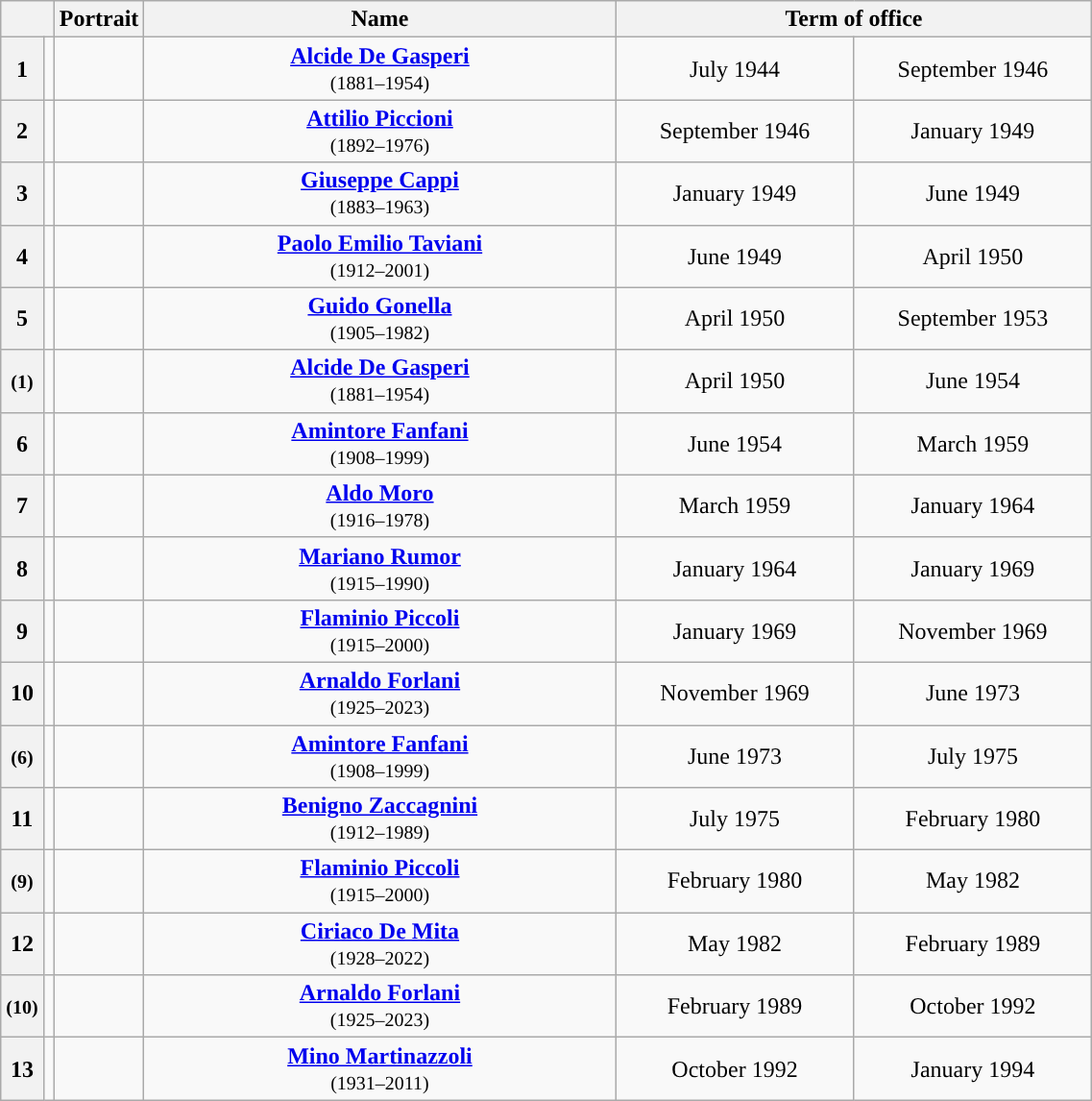<table class="wikitable" style="text-align:center; width:60%; border:1px #AAAAFF solid">
<tr>
<th colspan="2"></th>
<th width=85px>Portrait</th>
<th width=45%>Name<br></th>
<th width=45% colspan="2">Term of office</th>
</tr>
<tr>
<th>1</th>
<td style="background: "></td>
<td></td>
<td><strong><a href='#'>Alcide De Gasperi</a></strong><br><small>(1881–1954)</small></td>
<td>July 1944</td>
<td>September 1946</td>
</tr>
<tr>
<th>2</th>
<td style="background: "></td>
<td></td>
<td><strong><a href='#'>Attilio Piccioni</a></strong><br><small>(1892–1976)</small></td>
<td>September 1946</td>
<td>January 1949</td>
</tr>
<tr>
<th>3</th>
<td style="background: "></td>
<td></td>
<td><strong><a href='#'>Giuseppe Cappi</a></strong><br><small>(1883–1963)</small></td>
<td>January 1949</td>
<td>June 1949</td>
</tr>
<tr>
<th>4</th>
<td style="background: "></td>
<td></td>
<td><strong><a href='#'>Paolo Emilio Taviani</a></strong><br><small>(1912–2001)</small></td>
<td>June 1949</td>
<td>April 1950</td>
</tr>
<tr>
<th>5</th>
<td style="background: "></td>
<td></td>
<td><strong><a href='#'>Guido Gonella</a></strong><br><small>(1905–1982)</small></td>
<td>April 1950</td>
<td>September 1953</td>
</tr>
<tr>
<th><small>(1)</small></th>
<td style="background: "></td>
<td></td>
<td><strong><a href='#'>Alcide De Gasperi</a></strong><br><small>(1881–1954)</small></td>
<td>April 1950</td>
<td>June 1954</td>
</tr>
<tr>
<th>6</th>
<td style="background: "></td>
<td></td>
<td><strong><a href='#'>Amintore Fanfani</a></strong><br><small>(1908–1999)</small></td>
<td>June 1954</td>
<td>March 1959</td>
</tr>
<tr>
<th>7</th>
<td style="background: "></td>
<td></td>
<td><strong><a href='#'>Aldo Moro</a></strong><br><small>(1916–1978)</small></td>
<td>March 1959</td>
<td>January 1964</td>
</tr>
<tr>
<th>8</th>
<td style="background: "></td>
<td></td>
<td><strong><a href='#'>Mariano Rumor</a></strong><br><small>(1915–1990)</small></td>
<td>January 1964</td>
<td>January 1969</td>
</tr>
<tr>
<th>9</th>
<td style="background: "></td>
<td></td>
<td><strong><a href='#'>Flaminio Piccoli</a></strong><br><small>(1915–2000)</small></td>
<td>January 1969</td>
<td>November 1969</td>
</tr>
<tr>
<th>10</th>
<td style="background: "></td>
<td></td>
<td><strong><a href='#'>Arnaldo Forlani</a></strong><br><small>(1925–2023)</small></td>
<td>November 1969</td>
<td>June 1973</td>
</tr>
<tr>
<th><small>(6)</small></th>
<td style="background: "></td>
<td></td>
<td><strong><a href='#'>Amintore Fanfani</a></strong><br><small>(1908–1999)</small></td>
<td>June 1973</td>
<td>July 1975</td>
</tr>
<tr>
<th>11</th>
<td style="background: "></td>
<td></td>
<td><strong><a href='#'>Benigno Zaccagnini</a></strong><br><small>(1912–1989)</small></td>
<td>July 1975</td>
<td>February 1980</td>
</tr>
<tr>
<th><small>(9)</small></th>
<td style="background: "></td>
<td></td>
<td><strong><a href='#'>Flaminio Piccoli</a></strong><br><small>(1915–2000)</small></td>
<td>February 1980</td>
<td>May 1982</td>
</tr>
<tr>
<th>12</th>
<td style="background: "></td>
<td></td>
<td><strong><a href='#'>Ciriaco De Mita</a></strong><br><small>(1928–2022)</small></td>
<td>May 1982</td>
<td>February 1989</td>
</tr>
<tr>
<th><small>(10)</small></th>
<td style="background: "></td>
<td></td>
<td><strong><a href='#'>Arnaldo Forlani</a></strong><br><small>(1925–2023)</small></td>
<td>February 1989</td>
<td>October 1992</td>
</tr>
<tr>
<th>13</th>
<td style="background: "></td>
<td></td>
<td><strong><a href='#'>Mino Martinazzoli</a></strong><br><small>(1931–2011)</small></td>
<td>October 1992</td>
<td>January 1994</td>
</tr>
</table>
